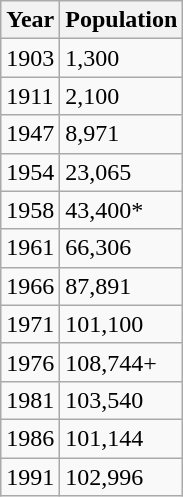<table class="wikitable">
<tr>
<th>Year</th>
<th>Population</th>
</tr>
<tr>
<td>1903</td>
<td>1,300</td>
</tr>
<tr>
<td>1911</td>
<td>2,100</td>
</tr>
<tr>
<td>1947</td>
<td>8,971</td>
</tr>
<tr>
<td>1954</td>
<td>23,065</td>
</tr>
<tr>
<td>1958</td>
<td>43,400*</td>
</tr>
<tr>
<td>1961</td>
<td>66,306</td>
</tr>
<tr>
<td>1966</td>
<td>87,891</td>
</tr>
<tr>
<td>1971</td>
<td>101,100</td>
</tr>
<tr>
<td>1976</td>
<td>108,744+</td>
</tr>
<tr>
<td>1981</td>
<td>103,540</td>
</tr>
<tr>
<td>1986</td>
<td>101,144</td>
</tr>
<tr>
<td>1991</td>
<td>102,996</td>
</tr>
</table>
